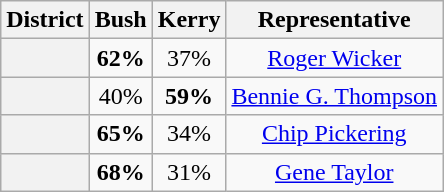<table class="wikitable sortable">
<tr>
<th>District</th>
<th>Bush</th>
<th>Kerry</th>
<th class="unsortable">Representative</th>
</tr>
<tr align=center>
<th></th>
<td><strong>62%</strong></td>
<td>37%</td>
<td><a href='#'>Roger Wicker</a></td>
</tr>
<tr align=center>
<th></th>
<td>40%</td>
<td><strong>59%</strong></td>
<td><a href='#'>Bennie G. Thompson</a></td>
</tr>
<tr align=center>
<th></th>
<td><strong>65%</strong></td>
<td>34%</td>
<td><a href='#'>Chip Pickering</a></td>
</tr>
<tr align=center>
<th></th>
<td><strong>68%</strong></td>
<td>31%</td>
<td><a href='#'>Gene Taylor</a></td>
</tr>
</table>
